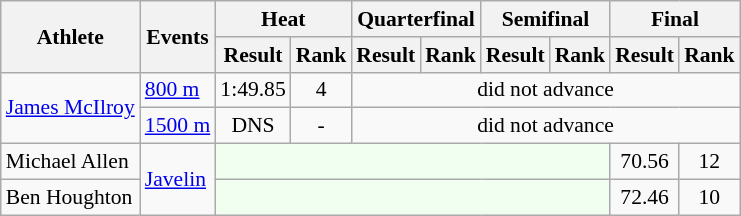<table class=wikitable style="font-size:90%">
<tr>
<th rowspan="2">Athlete</th>
<th rowspan="2">Events</th>
<th colspan="2">Heat</th>
<th colspan="2">Quarterfinal</th>
<th colspan="2">Semifinal</th>
<th colspan="2">Final</th>
</tr>
<tr>
<th>Result</th>
<th>Rank</th>
<th>Result</th>
<th>Rank</th>
<th>Result</th>
<th>Rank</th>
<th>Result</th>
<th>Rank</th>
</tr>
<tr>
<td rowspan="2"><a href='#'>James McIlroy</a></td>
<td><a href='#'>800 m</a></td>
<td align="center">1:49.85</td>
<td align="center">4</td>
<td align="center" colspan="6">did not advance</td>
</tr>
<tr>
<td><a href='#'>1500 m</a></td>
<td align="center">DNS</td>
<td align="center">-</td>
<td align="center" colspan="6">did not advance</td>
</tr>
<tr>
<td>Michael Allen</td>
<td rowspan="2"><a href='#'>Javelin</a></td>
<td align="center" colspan="6" bgcolor="honeydew"></td>
<td align="center">70.56</td>
<td align="center">12</td>
</tr>
<tr>
<td>Ben Houghton</td>
<td align="center" colspan="6" bgcolor="honeydew"></td>
<td align="center">72.46</td>
<td align="center">10</td>
</tr>
</table>
